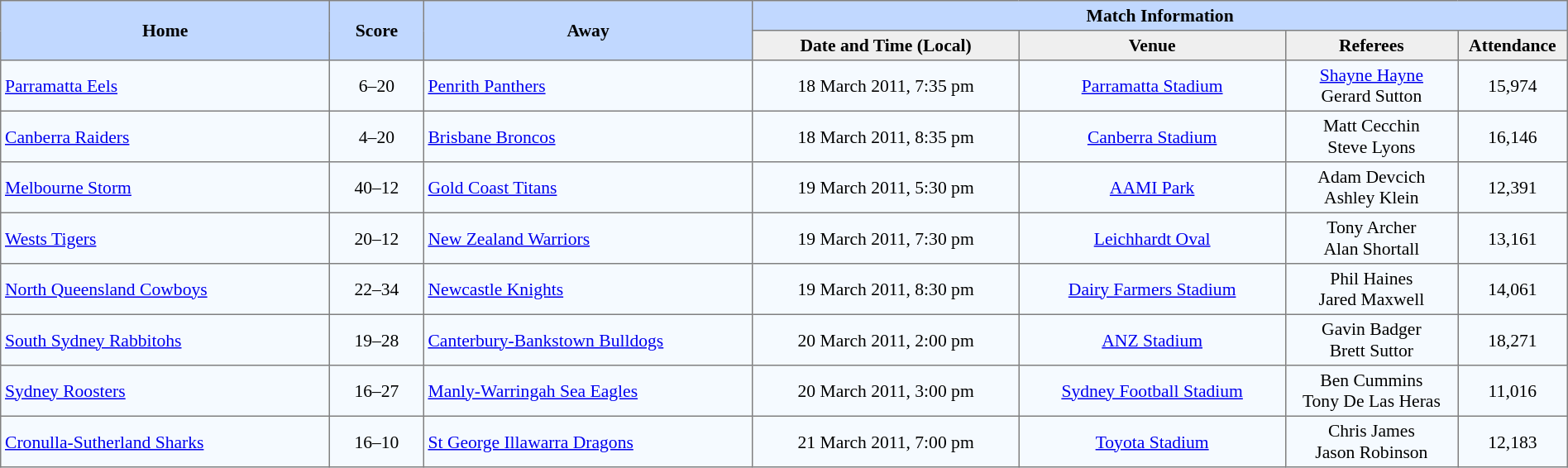<table border="1" cellpadding="3" cellspacing="0" style="border-collapse:collapse; font-size:90%; width:100%;">
<tr style="background:#c1d8ff;">
<th rowspan="2" style="width:21%;">Home</th>
<th rowspan="2" style="width:6%;">Score</th>
<th rowspan="2" style="width:21%;">Away</th>
<th colspan=6>Match Information</th>
</tr>
<tr style="background:#efefef;">
<th width=17%>Date and Time (Local)</th>
<th width=17%>Venue</th>
<th width=11%>Referees</th>
<th width=7%>Attendance</th>
</tr>
<tr style="text-align:center; background:#f5faff;">
<td align=left> <a href='#'>Parramatta Eels</a></td>
<td>6–20</td>
<td align=left> <a href='#'>Penrith Panthers</a></td>
<td>18 March 2011, 7:35 pm</td>
<td><a href='#'>Parramatta Stadium</a></td>
<td><a href='#'>Shayne Hayne</a><br>Gerard Sutton</td>
<td>15,974</td>
</tr>
<tr style="text-align:center; background:#f5faff;">
<td align=left> <a href='#'>Canberra Raiders</a></td>
<td>4–20</td>
<td align=left> <a href='#'>Brisbane Broncos</a></td>
<td>18 March 2011, 8:35 pm</td>
<td><a href='#'>Canberra Stadium</a></td>
<td>Matt Cecchin<br>Steve Lyons</td>
<td>16,146</td>
</tr>
<tr style="text-align:center; background:#f5faff;">
<td align=left> <a href='#'>Melbourne Storm</a></td>
<td>40–12</td>
<td align=left> <a href='#'>Gold Coast Titans</a></td>
<td>19 March 2011, 5:30 pm</td>
<td><a href='#'>AAMI Park</a></td>
<td>Adam Devcich<br>Ashley Klein</td>
<td>12,391</td>
</tr>
<tr style="text-align:center; background:#f5faff;">
<td align=left> <a href='#'>Wests Tigers</a></td>
<td>20–12</td>
<td align=left> <a href='#'>New Zealand Warriors</a></td>
<td>19 March 2011, 7:30 pm</td>
<td><a href='#'>Leichhardt Oval</a></td>
<td>Tony Archer<br>Alan Shortall</td>
<td>13,161</td>
</tr>
<tr style="text-align:center; background:#f5faff;">
<td align=left> <a href='#'>North Queensland Cowboys</a></td>
<td>22–34</td>
<td align=left> <a href='#'>Newcastle Knights</a></td>
<td>19 March 2011, 8:30 pm</td>
<td><a href='#'>Dairy Farmers Stadium</a></td>
<td>Phil Haines<br>Jared Maxwell</td>
<td>14,061</td>
</tr>
<tr style="text-align:center; background:#f5faff;">
<td align=left> <a href='#'>South Sydney Rabbitohs</a></td>
<td>19–28</td>
<td align=left> <a href='#'>Canterbury-Bankstown Bulldogs</a></td>
<td>20 March 2011, 2:00 pm</td>
<td><a href='#'>ANZ Stadium</a></td>
<td>Gavin Badger<br>Brett Suttor</td>
<td>18,271</td>
</tr>
<tr style="text-align:center; background:#f5faff;">
<td align=left> <a href='#'>Sydney Roosters</a></td>
<td>16–27</td>
<td align=left> <a href='#'>Manly-Warringah Sea Eagles</a></td>
<td>20 March 2011, 3:00 pm</td>
<td><a href='#'>Sydney Football Stadium</a></td>
<td>Ben Cummins<br>Tony De Las Heras</td>
<td>11,016</td>
</tr>
<tr style="text-align:center; background:#f5faff;">
<td align=left> <a href='#'>Cronulla-Sutherland Sharks</a></td>
<td>16–10</td>
<td align=left> <a href='#'>St George Illawarra Dragons</a></td>
<td>21 March 2011, 7:00 pm</td>
<td><a href='#'>Toyota Stadium</a></td>
<td>Chris James<br>Jason Robinson</td>
<td>12,183</td>
</tr>
</table>
